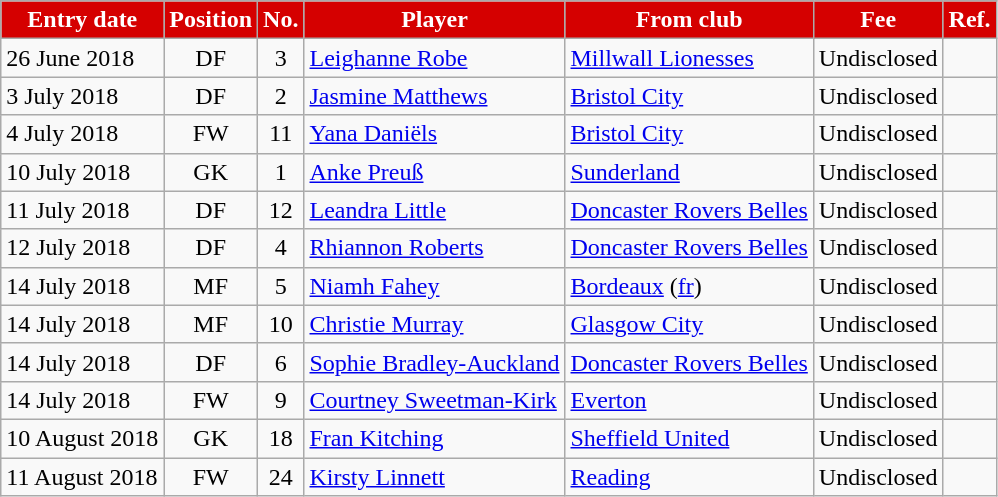<table class="wikitable sortable">
<tr>
<th style="background:#d50000; color:white;"><strong>Entry date</strong></th>
<th style="background:#d50000; color:white;"><strong>Position</strong></th>
<th style="background:#d50000; color:white;"><strong>No.</strong></th>
<th style="background:#d50000; color:white;"><strong>Player</strong></th>
<th style="background:#d50000; color:white;"><strong>From club</strong></th>
<th style="background:#d50000; color:white;"><strong>Fee</strong></th>
<th style="background:#d50000; color:white;"><strong>Ref.</strong></th>
</tr>
<tr>
<td>26 June 2018</td>
<td style="text-align:center;">DF</td>
<td style="text-align:center;">3</td>
<td style="text-align:left;"> <a href='#'>Leighanne Robe</a></td>
<td style="text-align:left;"> <a href='#'>Millwall Lionesses</a></td>
<td>Undisclosed</td>
<td></td>
</tr>
<tr>
<td>3 July 2018</td>
<td style="text-align:center;">DF</td>
<td style="text-align:center;">2</td>
<td style="text-align:left;"> <a href='#'>Jasmine Matthews</a></td>
<td style="text-align:left;"> <a href='#'>Bristol City</a></td>
<td>Undisclosed</td>
<td></td>
</tr>
<tr>
<td>4 July 2018</td>
<td style="text-align:center;">FW</td>
<td style="text-align:center;">11</td>
<td style="text-align:left;"> <a href='#'>Yana Daniëls</a></td>
<td style="text-align:left;"> <a href='#'>Bristol City</a></td>
<td>Undisclosed</td>
<td></td>
</tr>
<tr>
<td>10 July 2018</td>
<td style="text-align:center;">GK</td>
<td style="text-align:center;">1</td>
<td style="text-align:left;"> <a href='#'>Anke Preuß</a></td>
<td style="text-align:left;"> <a href='#'>Sunderland</a></td>
<td>Undisclosed</td>
<td></td>
</tr>
<tr>
<td>11 July 2018</td>
<td style="text-align:center;">DF</td>
<td style="text-align:center;">12</td>
<td style="text-align:left;"> <a href='#'>Leandra Little</a></td>
<td style="text-align:left;"> <a href='#'>Doncaster Rovers Belles</a></td>
<td>Undisclosed</td>
<td></td>
</tr>
<tr>
<td>12 July 2018</td>
<td style="text-align:center;">DF</td>
<td style="text-align:center;">4</td>
<td style="text-align:left;"> <a href='#'>Rhiannon Roberts</a></td>
<td style="text-align:left;"> <a href='#'>Doncaster Rovers Belles</a></td>
<td>Undisclosed</td>
<td></td>
</tr>
<tr>
<td>14 July 2018</td>
<td style="text-align:center;">MF</td>
<td style="text-align:center;">5</td>
<td style="text-align:left;"> <a href='#'>Niamh Fahey</a></td>
<td style="text-align:left;"> <a href='#'>Bordeaux</a> (<a href='#'>fr</a>)</td>
<td>Undisclosed</td>
<td></td>
</tr>
<tr>
<td>14 July 2018</td>
<td style="text-align:center;">MF</td>
<td style="text-align:center;">10</td>
<td style="text-align:left;"> <a href='#'>Christie Murray</a></td>
<td style="text-align:left;"> <a href='#'>Glasgow City</a></td>
<td>Undisclosed</td>
<td></td>
</tr>
<tr>
<td>14 July 2018</td>
<td style="text-align:center;">DF</td>
<td style="text-align:center;">6</td>
<td style="text-align:left;"> <a href='#'>Sophie Bradley-Auckland</a></td>
<td style="text-align:left;"> <a href='#'>Doncaster Rovers Belles</a></td>
<td>Undisclosed</td>
<td></td>
</tr>
<tr>
<td>14 July 2018</td>
<td style="text-align:center;">FW</td>
<td style="text-align:center;">9</td>
<td style="text-align:left;"> <a href='#'>Courtney Sweetman-Kirk</a></td>
<td style="text-align:left;"> <a href='#'>Everton</a></td>
<td>Undisclosed</td>
<td></td>
</tr>
<tr>
<td>10 August 2018</td>
<td style="text-align:center;">GK</td>
<td style="text-align:center;">18</td>
<td style="text-align:left;"> <a href='#'>Fran Kitching</a></td>
<td style="text-align:left;"> <a href='#'>Sheffield United</a></td>
<td>Undisclosed</td>
<td></td>
</tr>
<tr>
<td>11 August 2018</td>
<td style="text-align:center;">FW</td>
<td style="text-align:center;">24</td>
<td style="text-align:left;"> <a href='#'>Kirsty Linnett</a></td>
<td style="text-align:left;"> <a href='#'>Reading</a></td>
<td>Undisclosed</td>
<td></td>
</tr>
</table>
